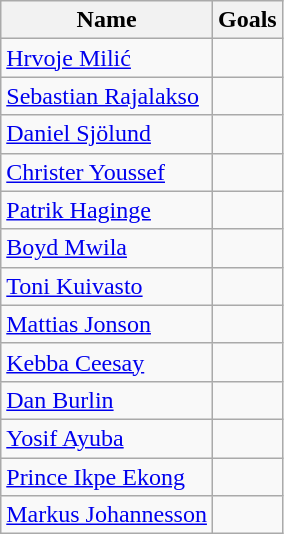<table class="wikitable">
<tr>
<th>Name</th>
<th>Goals</th>
</tr>
<tr>
<td> <a href='#'>Hrvoje Milić</a></td>
<td></td>
</tr>
<tr>
<td> <a href='#'>Sebastian Rajalakso</a></td>
<td></td>
</tr>
<tr>
<td> <a href='#'>Daniel Sjölund</a></td>
<td></td>
</tr>
<tr>
<td> <a href='#'>Christer Youssef</a></td>
<td></td>
</tr>
<tr>
<td> <a href='#'>Patrik Haginge</a></td>
<td></td>
</tr>
<tr>
<td> <a href='#'>Boyd Mwila</a></td>
<td></td>
</tr>
<tr>
<td> <a href='#'>Toni Kuivasto</a></td>
<td></td>
</tr>
<tr>
<td> <a href='#'>Mattias Jonson</a></td>
<td></td>
</tr>
<tr>
<td> <a href='#'>Kebba Ceesay</a></td>
<td></td>
</tr>
<tr>
<td> <a href='#'>Dan Burlin</a></td>
<td></td>
</tr>
<tr>
<td> <a href='#'>Yosif Ayuba</a></td>
<td></td>
</tr>
<tr>
<td> <a href='#'>Prince Ikpe Ekong</a></td>
<td></td>
</tr>
<tr>
<td> <a href='#'>Markus Johannesson</a></td>
<td></td>
</tr>
</table>
